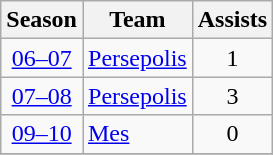<table class="wikitable" style="text-align: center;">
<tr>
<th>Season</th>
<th>Team</th>
<th>Assists</th>
</tr>
<tr>
<td><a href='#'>06–07</a></td>
<td align="left"><a href='#'>Persepolis</a></td>
<td>1</td>
</tr>
<tr>
<td><a href='#'>07–08</a></td>
<td align="left"><a href='#'>Persepolis</a></td>
<td>3</td>
</tr>
<tr>
<td><a href='#'>09–10</a></td>
<td align="left"><a href='#'>Mes</a></td>
<td>0</td>
</tr>
<tr>
</tr>
</table>
